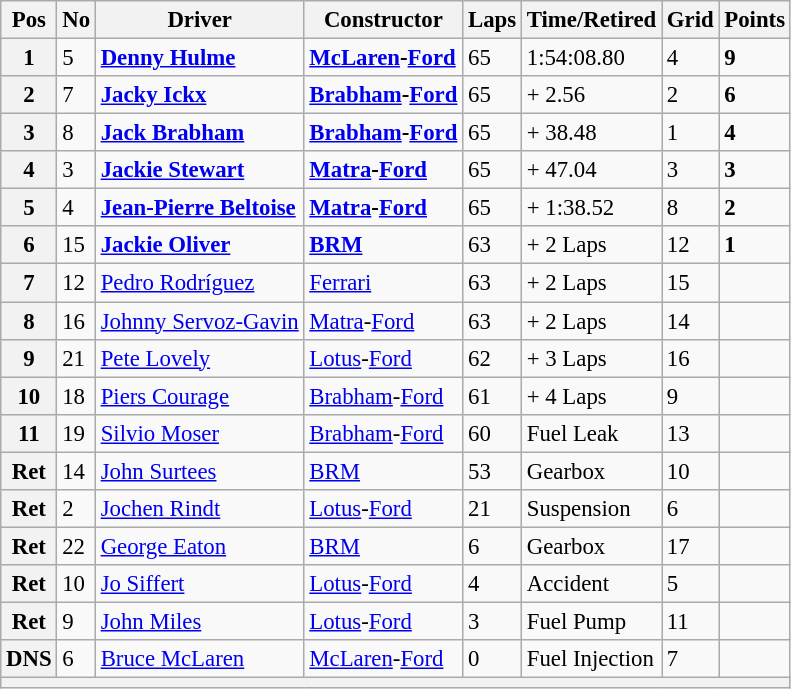<table class="wikitable" style="font-size: 95%;">
<tr>
<th>Pos</th>
<th>No</th>
<th>Driver</th>
<th>Constructor</th>
<th>Laps</th>
<th>Time/Retired</th>
<th>Grid</th>
<th>Points</th>
</tr>
<tr>
<th>1</th>
<td>5</td>
<td> <strong><a href='#'>Denny Hulme</a></strong></td>
<td><strong><a href='#'>McLaren</a>-<a href='#'>Ford</a></strong></td>
<td>65</td>
<td>1:54:08.80</td>
<td>4</td>
<td><strong>9</strong></td>
</tr>
<tr>
<th>2</th>
<td>7</td>
<td> <strong><a href='#'>Jacky Ickx</a></strong></td>
<td><strong><a href='#'>Brabham</a>-<a href='#'>Ford</a></strong></td>
<td>65</td>
<td>+ 2.56</td>
<td>2</td>
<td><strong>6</strong></td>
</tr>
<tr>
<th>3</th>
<td>8</td>
<td> <strong><a href='#'>Jack Brabham</a></strong></td>
<td><strong><a href='#'>Brabham</a>-<a href='#'>Ford</a></strong></td>
<td>65</td>
<td>+ 38.48</td>
<td>1</td>
<td><strong>4</strong></td>
</tr>
<tr>
<th>4</th>
<td>3</td>
<td> <strong><a href='#'>Jackie Stewart</a></strong></td>
<td><strong><a href='#'>Matra</a>-<a href='#'>Ford</a></strong></td>
<td>65</td>
<td>+ 47.04</td>
<td>3</td>
<td><strong>3</strong></td>
</tr>
<tr>
<th>5</th>
<td>4</td>
<td> <strong><a href='#'>Jean-Pierre Beltoise</a></strong></td>
<td><strong><a href='#'>Matra</a>-<a href='#'>Ford</a></strong></td>
<td>65</td>
<td>+ 1:38.52</td>
<td>8</td>
<td><strong>2</strong></td>
</tr>
<tr>
<th>6</th>
<td>15</td>
<td> <strong><a href='#'>Jackie Oliver</a></strong></td>
<td><strong><a href='#'>BRM</a></strong></td>
<td>63</td>
<td>+ 2 Laps</td>
<td>12</td>
<td><strong>1</strong></td>
</tr>
<tr>
<th>7</th>
<td>12</td>
<td> <a href='#'>Pedro Rodríguez</a></td>
<td><a href='#'>Ferrari</a></td>
<td>63</td>
<td>+ 2 Laps</td>
<td>15</td>
<td> </td>
</tr>
<tr>
<th>8</th>
<td>16</td>
<td> <a href='#'>Johnny Servoz-Gavin</a></td>
<td><a href='#'>Matra</a>-<a href='#'>Ford</a></td>
<td>63</td>
<td>+ 2 Laps</td>
<td>14</td>
<td> </td>
</tr>
<tr>
<th>9</th>
<td>21</td>
<td> <a href='#'>Pete Lovely</a></td>
<td><a href='#'>Lotus</a>-<a href='#'>Ford</a></td>
<td>62</td>
<td>+ 3 Laps</td>
<td>16</td>
<td> </td>
</tr>
<tr>
<th>10</th>
<td>18</td>
<td> <a href='#'>Piers Courage</a></td>
<td><a href='#'>Brabham</a>-<a href='#'>Ford</a></td>
<td>61</td>
<td>+ 4 Laps</td>
<td>9</td>
<td> </td>
</tr>
<tr>
<th>11</th>
<td>19</td>
<td> <a href='#'>Silvio Moser</a></td>
<td><a href='#'>Brabham</a>-<a href='#'>Ford</a></td>
<td>60</td>
<td>Fuel Leak</td>
<td>13</td>
<td> </td>
</tr>
<tr>
<th>Ret</th>
<td>14</td>
<td> <a href='#'>John Surtees</a></td>
<td><a href='#'>BRM</a></td>
<td>53</td>
<td>Gearbox</td>
<td>10</td>
<td> </td>
</tr>
<tr>
<th>Ret</th>
<td>2</td>
<td> <a href='#'>Jochen Rindt</a></td>
<td><a href='#'>Lotus</a>-<a href='#'>Ford</a></td>
<td>21</td>
<td>Suspension</td>
<td>6</td>
<td> </td>
</tr>
<tr>
<th>Ret</th>
<td>22</td>
<td> <a href='#'>George Eaton</a></td>
<td><a href='#'>BRM</a></td>
<td>6</td>
<td>Gearbox</td>
<td>17</td>
<td> </td>
</tr>
<tr>
<th>Ret</th>
<td>10</td>
<td> <a href='#'>Jo Siffert</a></td>
<td><a href='#'>Lotus</a>-<a href='#'>Ford</a></td>
<td>4</td>
<td>Accident</td>
<td>5</td>
<td> </td>
</tr>
<tr>
<th>Ret</th>
<td>9</td>
<td> <a href='#'>John Miles</a></td>
<td><a href='#'>Lotus</a>-<a href='#'>Ford</a></td>
<td>3</td>
<td>Fuel Pump</td>
<td>11</td>
<td> </td>
</tr>
<tr>
<th>DNS</th>
<td>6</td>
<td> <a href='#'>Bruce McLaren</a></td>
<td><a href='#'>McLaren</a>-<a href='#'>Ford</a></td>
<td>0</td>
<td>Fuel Injection</td>
<td>7</td>
<td> </td>
</tr>
<tr>
<th colspan="8"></th>
</tr>
</table>
